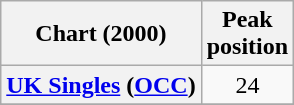<table class="wikitable sortable plainrowheaders">
<tr>
<th align="left">Chart (2000)</th>
<th align="center">Peak<br>position</th>
</tr>
<tr>
<th scope="row"><a href='#'>UK Singles</a> (<a href='#'>OCC</a>)</th>
<td align="center">24</td>
</tr>
<tr>
</tr>
</table>
